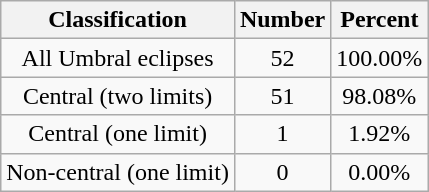<table class="wikitable sortable">
<tr align=center>
<th>Classification</th>
<th>Number</th>
<th>Percent</th>
</tr>
<tr align=center>
<td>All Umbral eclipses</td>
<td>52</td>
<td>100.00%</td>
</tr>
<tr align=center>
<td>Central (two limits)</td>
<td>51</td>
<td>98.08%</td>
</tr>
<tr align=center>
<td>Central (one limit)</td>
<td>1</td>
<td>1.92%</td>
</tr>
<tr align=center>
<td>Non-central (one limit)</td>
<td>0</td>
<td>0.00%</td>
</tr>
</table>
